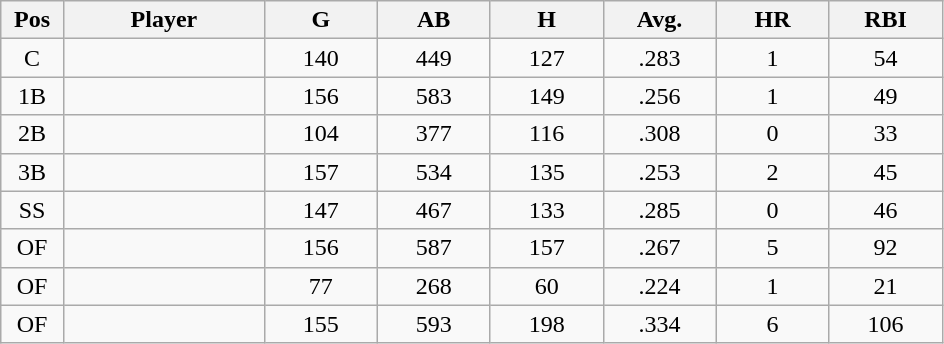<table class="wikitable sortable">
<tr>
<th bgcolor="#DDDDFF" width="5%">Pos</th>
<th bgcolor="#DDDDFF" width="16%">Player</th>
<th bgcolor="#DDDDFF" width="9%">G</th>
<th bgcolor="#DDDDFF" width="9%">AB</th>
<th bgcolor="#DDDDFF" width="9%">H</th>
<th bgcolor="#DDDDFF" width="9%">Avg.</th>
<th bgcolor="#DDDDFF" width="9%">HR</th>
<th bgcolor="#DDDDFF" width="9%">RBI</th>
</tr>
<tr align="center">
<td>C</td>
<td></td>
<td>140</td>
<td>449</td>
<td>127</td>
<td>.283</td>
<td>1</td>
<td>54</td>
</tr>
<tr align="center">
<td>1B</td>
<td></td>
<td>156</td>
<td>583</td>
<td>149</td>
<td>.256</td>
<td>1</td>
<td>49</td>
</tr>
<tr align="center">
<td>2B</td>
<td></td>
<td>104</td>
<td>377</td>
<td>116</td>
<td>.308</td>
<td>0</td>
<td>33</td>
</tr>
<tr align="center">
<td>3B</td>
<td></td>
<td>157</td>
<td>534</td>
<td>135</td>
<td>.253</td>
<td>2</td>
<td>45</td>
</tr>
<tr align="center">
<td>SS</td>
<td></td>
<td>147</td>
<td>467</td>
<td>133</td>
<td>.285</td>
<td>0</td>
<td>46</td>
</tr>
<tr align="center">
<td>OF</td>
<td></td>
<td>156</td>
<td>587</td>
<td>157</td>
<td>.267</td>
<td>5</td>
<td>92</td>
</tr>
<tr align="center">
<td>OF</td>
<td></td>
<td>77</td>
<td>268</td>
<td>60</td>
<td>.224</td>
<td>1</td>
<td>21</td>
</tr>
<tr align="center">
<td>OF</td>
<td></td>
<td>155</td>
<td>593</td>
<td>198</td>
<td>.334</td>
<td>6</td>
<td>106</td>
</tr>
</table>
